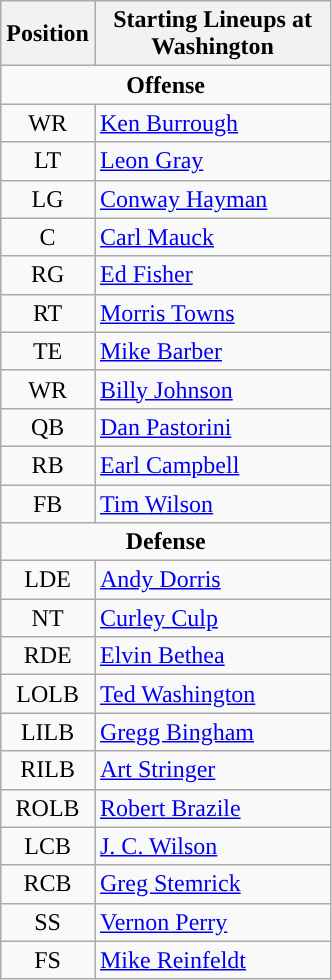<table class="wikitable">
<tr>
<th>Position</th>
<th width="150px" ">Starting Lineups at Washington</th>
</tr>
<tr>
<td colspan="2" style="text-align:center;"><strong>Offense</strong></td>
</tr>
<tr>
<td style="text-align:center;">WR</td>
<td><a href='#'>Ken Burrough</a></td>
</tr>
<tr>
<td style="text-align:center;">LT</td>
<td><a href='#'>Leon Gray</a></td>
</tr>
<tr>
<td style="text-align:center;">LG</td>
<td><a href='#'>Conway Hayman</a></td>
</tr>
<tr>
<td style="text-align:center;">C</td>
<td><a href='#'>Carl Mauck</a></td>
</tr>
<tr>
<td style="text-align:center;">RG</td>
<td><a href='#'>Ed Fisher</a></td>
</tr>
<tr>
<td style="text-align:center;">RT</td>
<td><a href='#'>Morris Towns</a></td>
</tr>
<tr>
<td style="text-align:center;">TE</td>
<td><a href='#'>Mike Barber</a></td>
</tr>
<tr>
<td style="text-align:center;">WR</td>
<td><a href='#'>Billy Johnson</a></td>
</tr>
<tr>
<td style="text-align:center;">QB</td>
<td><a href='#'>Dan Pastorini</a></td>
</tr>
<tr>
<td style="text-align:center;">RB</td>
<td><a href='#'>Earl Campbell</a></td>
</tr>
<tr>
<td style="text-align:center;">FB</td>
<td><a href='#'>Tim Wilson</a></td>
</tr>
<tr>
<td colspan="2" style="text-align:center;"><strong>Defense</strong></td>
</tr>
<tr>
<td style="text-align:center;">LDE</td>
<td><a href='#'>Andy Dorris</a></td>
</tr>
<tr>
<td style="text-align:center;">NT</td>
<td><a href='#'>Curley Culp</a></td>
</tr>
<tr>
<td style="text-align:center;">RDE</td>
<td><a href='#'>Elvin Bethea</a></td>
</tr>
<tr>
<td style="text-align:center;">LOLB</td>
<td><a href='#'>Ted Washington</a></td>
</tr>
<tr>
<td style="text-align:center;">LILB</td>
<td><a href='#'>Gregg Bingham</a></td>
</tr>
<tr>
<td style="text-align:center;">RILB</td>
<td><a href='#'>Art Stringer</a></td>
</tr>
<tr>
<td style="text-align:center;">ROLB</td>
<td><a href='#'>Robert Brazile</a></td>
</tr>
<tr>
<td style="text-align:center;">LCB</td>
<td><a href='#'>J. C. Wilson</a></td>
</tr>
<tr>
<td style="text-align:center;">RCB</td>
<td><a href='#'>Greg Stemrick</a></td>
</tr>
<tr>
<td style="text-align:center;">SS</td>
<td><a href='#'>Vernon Perry</a></td>
</tr>
<tr>
<td style="text-align:center;">FS</td>
<td><a href='#'>Mike Reinfeldt</a></td>
</tr>
</table>
